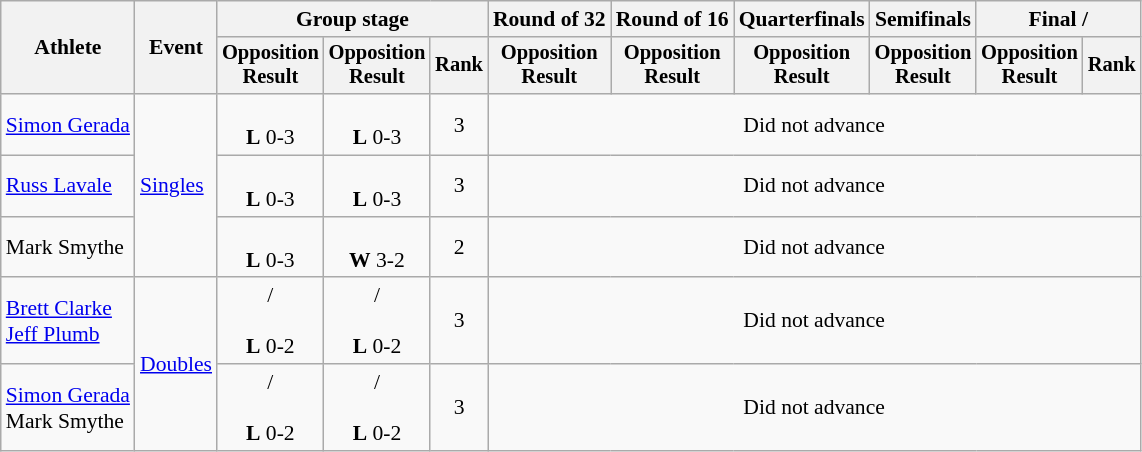<table class="wikitable" style="font-size:90%">
<tr>
<th rowspan="2">Athlete</th>
<th rowspan="2">Event</th>
<th colspan="3">Group stage</th>
<th>Round of 32</th>
<th>Round of 16</th>
<th>Quarterfinals</th>
<th>Semifinals</th>
<th colspan=2>Final / </th>
</tr>
<tr style="font-size:95%">
<th>Opposition<br>Result</th>
<th>Opposition<br>Result</th>
<th>Rank</th>
<th>Opposition<br>Result</th>
<th>Opposition<br>Result</th>
<th>Opposition<br>Result</th>
<th>Opposition<br>Result</th>
<th>Opposition<br>Result</th>
<th>Rank</th>
</tr>
<tr>
<td align=left><a href='#'>Simon Gerada</a></td>
<td align=left rowspan=3><a href='#'>Singles</a></td>
<td align=center><br><strong>L</strong> 0-3</td>
<td align=center><br><strong>L</strong> 0-3</td>
<td align=center>3</td>
<td align=center colspan=6>Did not advance</td>
</tr>
<tr>
<td align=left><a href='#'>Russ Lavale</a></td>
<td align=center><br><strong>L</strong> 0-3</td>
<td align=center><br><strong>L</strong> 0-3</td>
<td align=center>3</td>
<td align=center colspan=6>Did not advance</td>
</tr>
<tr>
<td align=left>Mark Smythe</td>
<td align=center><br><strong>L</strong> 0-3</td>
<td align=center><br><strong>W</strong> 3-2</td>
<td align=center>2</td>
<td align=center colspan=6>Did not advance</td>
</tr>
<tr>
<td align=left><a href='#'>Brett Clarke</a><br> <a href='#'>Jeff Plumb</a></td>
<td align=left rowspan=2><a href='#'>Doubles</a></td>
<td align=center> /<br> <br><strong>L</strong> 0-2</td>
<td align=center> /<br> <br><strong>L</strong> 0-2</td>
<td align=center>3</td>
<td align=center colspan=6>Did not advance</td>
</tr>
<tr>
<td align=left><a href='#'>Simon Gerada</a><br> Mark Smythe</td>
<td align=center> /<br> <br><strong>L</strong> 0-2</td>
<td align=center> /<br> <br><strong>L</strong> 0-2</td>
<td align=center>3</td>
<td align=center colspan=6>Did not advance</td>
</tr>
</table>
